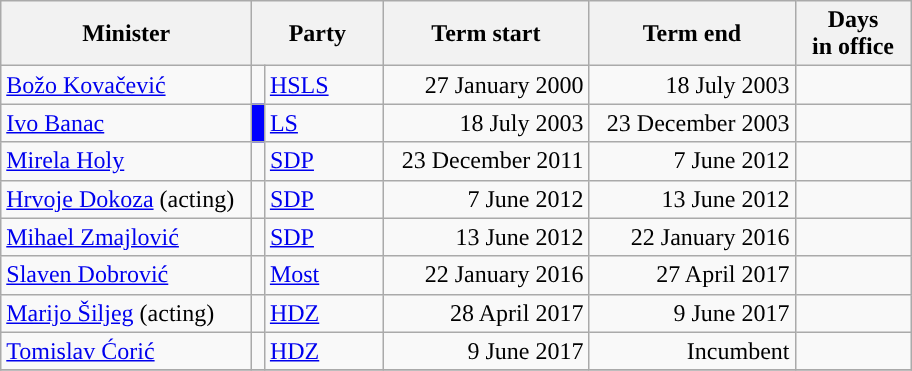<table class="wikitable" style="text-align: left;">
<tr>
<th width="160">Minister</th>
<th colspan=2 width="80">Party</th>
<th width="130">Term start</th>
<th width="130">Term end</th>
<th width=70>Days<br> in office</th>
</tr>
<tr>
<td><a href='#'>Božo Kovačević</a> </td>
<td style="background-color: "></td>
<td><a href='#'>HSLS</a></td>
<td align=right>27 January 2000</td>
<td align=right>18 July 2003</td>
<td align=right></td>
</tr>
<tr>
<td><a href='#'>Ivo Banac</a> </td>
<td style="background-color: blue" width="1px"></td>
<td><a href='#'>LS</a></td>
<td align=right>18 July 2003</td>
<td align=right>23 December 2003</td>
<td align=right></td>
</tr>
<tr>
<td><a href='#'>Mirela Holy</a></td>
<td style="background-color: "></td>
<td><a href='#'>SDP</a></td>
<td align=right>23 December 2011</td>
<td align=right>7 June 2012</td>
<td align=right></td>
</tr>
<tr>
<td><a href='#'>Hrvoje Dokoza</a> (acting)</td>
<td style="background-color: "></td>
<td><a href='#'>SDP</a></td>
<td align=right>7 June 2012</td>
<td align=right>13 June 2012</td>
<td align=right></td>
</tr>
<tr>
<td><a href='#'>Mihael Zmajlović</a></td>
<td style="background-color: "></td>
<td><a href='#'>SDP</a></td>
<td align=right>13 June 2012</td>
<td align=right>22 January 2016</td>
<td align=right></td>
</tr>
<tr>
<td><a href='#'>Slaven Dobrović</a> </td>
<td style="background-color: "></td>
<td><a href='#'>Most</a></td>
<td align=right>22 January 2016</td>
<td align=right>27 April 2017</td>
<td align=right></td>
</tr>
<tr>
<td><a href='#'>Marijo Šiljeg</a> (acting)</td>
<td style="background-color: "></td>
<td><a href='#'>HDZ</a></td>
<td align=right>28 April 2017</td>
<td align=right>9 June 2017</td>
<td align=right></td>
</tr>
<tr>
<td><a href='#'>Tomislav Ćorić</a></td>
<td style="background-color: "></td>
<td><a href='#'>HDZ</a></td>
<td align=right>9 June 2017</td>
<td align=right>Incumbent</td>
<td align=right></td>
</tr>
<tr>
</tr>
</table>
